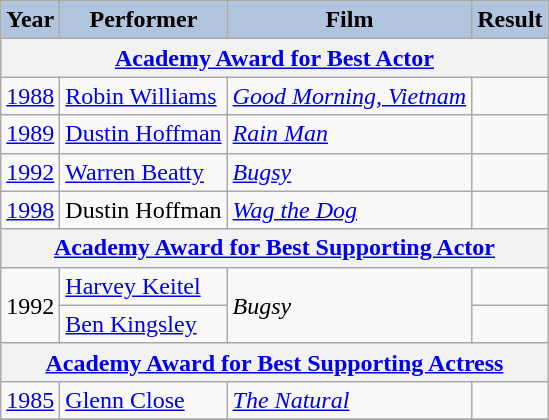<table class="wikitable">
<tr>
<th style="background-color:#B0C4DE;">Year</th>
<th style="background-color:#B0C4DE;">Performer</th>
<th style="background-color:#B0C4DE;">Film</th>
<th style="background-color:#B0C4DE;">Result</th>
</tr>
<tr>
<th colspan="4"><a href='#'>Academy Award for Best Actor</a></th>
</tr>
<tr>
<td><a href='#'>1988</a></td>
<td><a href='#'>Robin Williams</a></td>
<td><em><a href='#'>Good Morning, Vietnam</a></em></td>
<td></td>
</tr>
<tr>
<td><a href='#'>1989</a></td>
<td><a href='#'>Dustin Hoffman</a></td>
<td><em><a href='#'>Rain Man</a></em></td>
<td></td>
</tr>
<tr>
<td><a href='#'>1992</a></td>
<td><a href='#'>Warren Beatty</a></td>
<td><em><a href='#'>Bugsy</a></em></td>
<td></td>
</tr>
<tr>
<td><a href='#'>1998</a></td>
<td>Dustin Hoffman</td>
<td><em><a href='#'>Wag the Dog</a></em></td>
<td></td>
</tr>
<tr>
<th colspan="4"><a href='#'>Academy Award for Best Supporting Actor</a></th>
</tr>
<tr>
<td rowspan="2">1992</td>
<td><a href='#'>Harvey Keitel</a></td>
<td rowspan="2"><em>Bugsy</em></td>
<td></td>
</tr>
<tr>
<td><a href='#'>Ben Kingsley</a></td>
<td></td>
</tr>
<tr>
<th colspan="4"><a href='#'>Academy Award for Best Supporting Actress</a></th>
</tr>
<tr>
<td><a href='#'>1985</a></td>
<td><a href='#'>Glenn Close</a></td>
<td><em><a href='#'>The Natural</a></em></td>
<td></td>
</tr>
<tr>
</tr>
</table>
